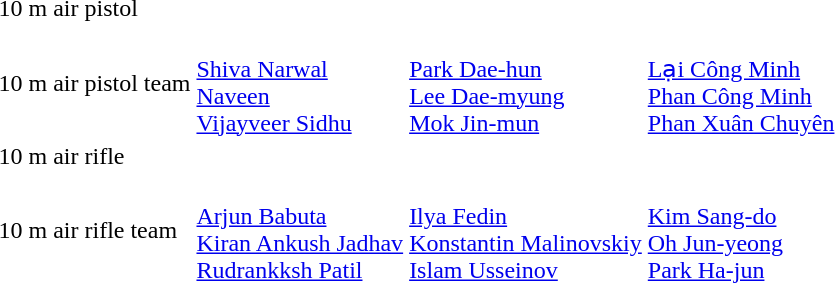<table>
<tr>
<td>10 m air pistol</td>
<td></td>
<td></td>
<td></td>
</tr>
<tr>
<td>10 m air pistol team</td>
<td><br><a href='#'>Shiva Narwal</a><br><a href='#'>Naveen</a><br><a href='#'>Vijayveer Sidhu</a></td>
<td><br><a href='#'>Park Dae-hun</a><br><a href='#'>Lee Dae-myung</a><br><a href='#'>Mok Jin-mun</a></td>
<td><br><a href='#'>Lại Công Minh</a><br><a href='#'>Phan Công Minh</a><br><a href='#'>Phan Xuân Chuyên</a></td>
</tr>
<tr>
<td>10 m air rifle</td>
<td></td>
<td></td>
<td></td>
</tr>
<tr>
<td>10 m air rifle team</td>
<td><br><a href='#'>Arjun Babuta</a><br><a href='#'>Kiran Ankush Jadhav</a><br><a href='#'>Rudrankksh Patil</a></td>
<td><br><a href='#'>Ilya Fedin</a><br><a href='#'>Konstantin Malinovskiy</a><br><a href='#'>Islam Usseinov</a></td>
<td><br><a href='#'>Kim Sang-do</a><br><a href='#'>Oh Jun-yeong</a><br><a href='#'>Park Ha-jun</a></td>
</tr>
</table>
